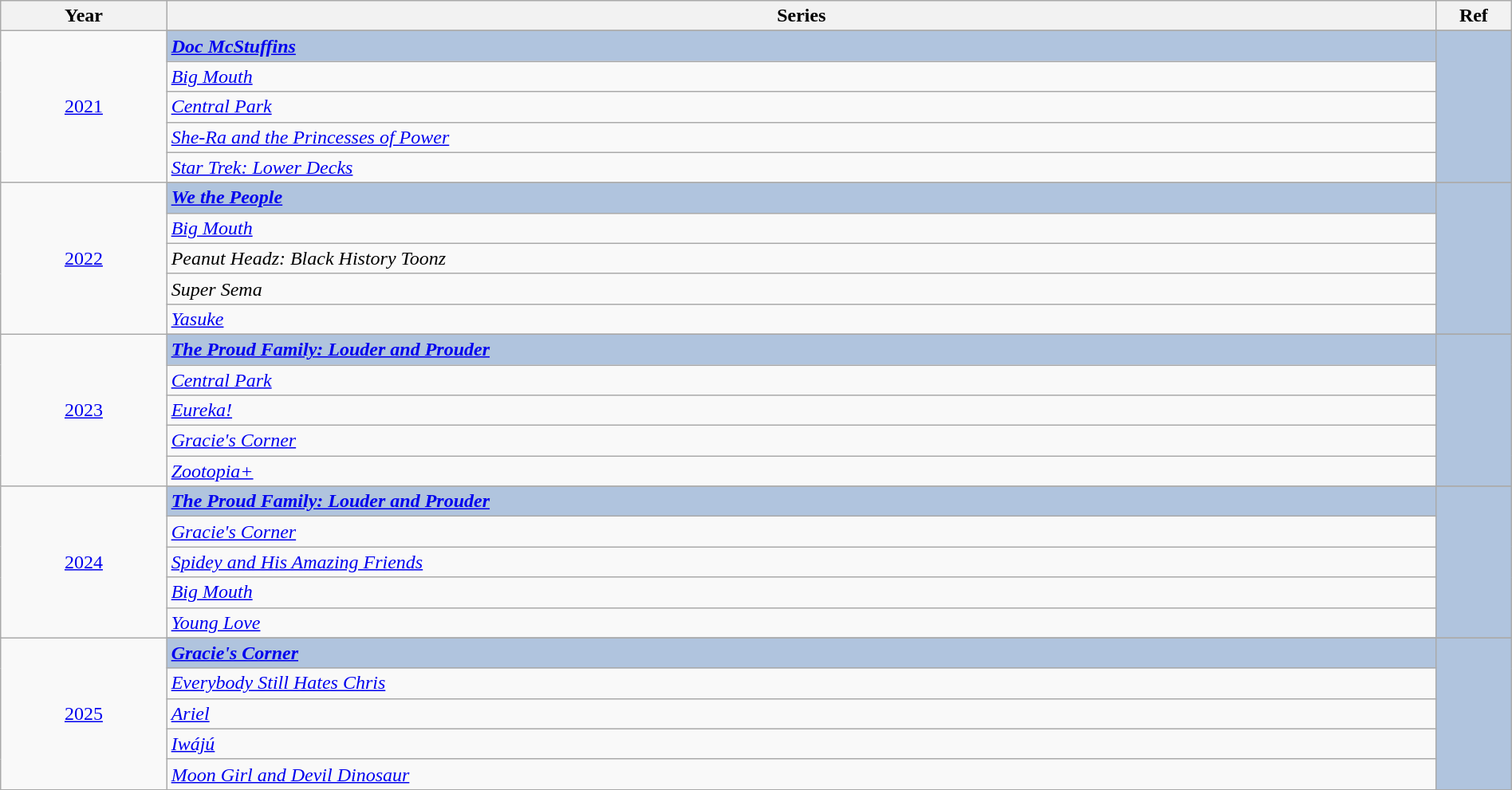<table class="wikitable" style="width:100%;">
<tr>
<th style="width:11%;">Year</th>
<th style="width:84%;">Series</th>
<th>Ref</th>
</tr>
<tr>
<td rowspan="6" align="center"><a href='#'>2021</a></td>
</tr>
<tr style="background:#B0C4DE">
<td><strong><em><a href='#'>Doc McStuffins</a></em></strong></td>
<td rowspan="5"></td>
</tr>
<tr>
<td><em><a href='#'>Big Mouth</a></em></td>
</tr>
<tr>
<td><em><a href='#'>Central Park</a></em></td>
</tr>
<tr>
<td><em><a href='#'>She-Ra and the Princesses of Power</a></em></td>
</tr>
<tr>
<td><em><a href='#'>Star Trek: Lower Decks</a></em></td>
</tr>
<tr>
<td rowspan="6" align="center"><a href='#'>2022</a></td>
</tr>
<tr style="background:#B0C4DE">
<td><strong><em><a href='#'>We the People</a></em></strong></td>
<td rowspan="5"></td>
</tr>
<tr>
<td><em><a href='#'>Big Mouth</a></em></td>
</tr>
<tr>
<td><em>Peanut Headz: Black History Toonz</em></td>
</tr>
<tr>
<td><em>Super Sema</em></td>
</tr>
<tr>
<td><em><a href='#'>Yasuke</a></em></td>
</tr>
<tr>
<td rowspan="6" align="center"><a href='#'>2023</a></td>
</tr>
<tr style="background:#B0C4DE">
<td><strong><em><a href='#'>The Proud Family: Louder and Prouder</a></em></strong></td>
<td rowspan="5"></td>
</tr>
<tr>
<td><em><a href='#'>Central Park</a></em></td>
</tr>
<tr>
<td><em><a href='#'>Eureka!</a></em></td>
</tr>
<tr>
<td><em><a href='#'>Gracie's Corner</a></em></td>
</tr>
<tr>
<td><em><a href='#'>Zootopia+</a></em></td>
</tr>
<tr>
<td rowspan="6" align="center"><a href='#'>2024</a></td>
</tr>
<tr style="background:#B0C4DE">
<td><strong><em><a href='#'>The Proud Family: Louder and Prouder</a></em></strong></td>
<td rowspan="5"></td>
</tr>
<tr>
<td><em><a href='#'>Gracie's Corner</a></em></td>
</tr>
<tr>
<td><em><a href='#'>Spidey and His Amazing Friends</a></em></td>
</tr>
<tr>
<td><em><a href='#'>Big Mouth</a></em></td>
</tr>
<tr>
<td><em><a href='#'>Young Love</a></em></td>
</tr>
<tr>
<td rowspan="6" align="center"><a href='#'>2025</a></td>
</tr>
<tr style="background:#B0C4DE">
<td><strong><em><a href='#'>Gracie's Corner</a></em></strong></td>
<td rowspan="5"></td>
</tr>
<tr>
<td><em><a href='#'>Everybody Still Hates Chris</a></em></td>
</tr>
<tr>
<td><em><a href='#'>Ariel</a></em></td>
</tr>
<tr>
<td><em><a href='#'>Iwájú</a></em></td>
</tr>
<tr>
<td><em><a href='#'>Moon Girl and Devil Dinosaur</a></em></td>
</tr>
</table>
